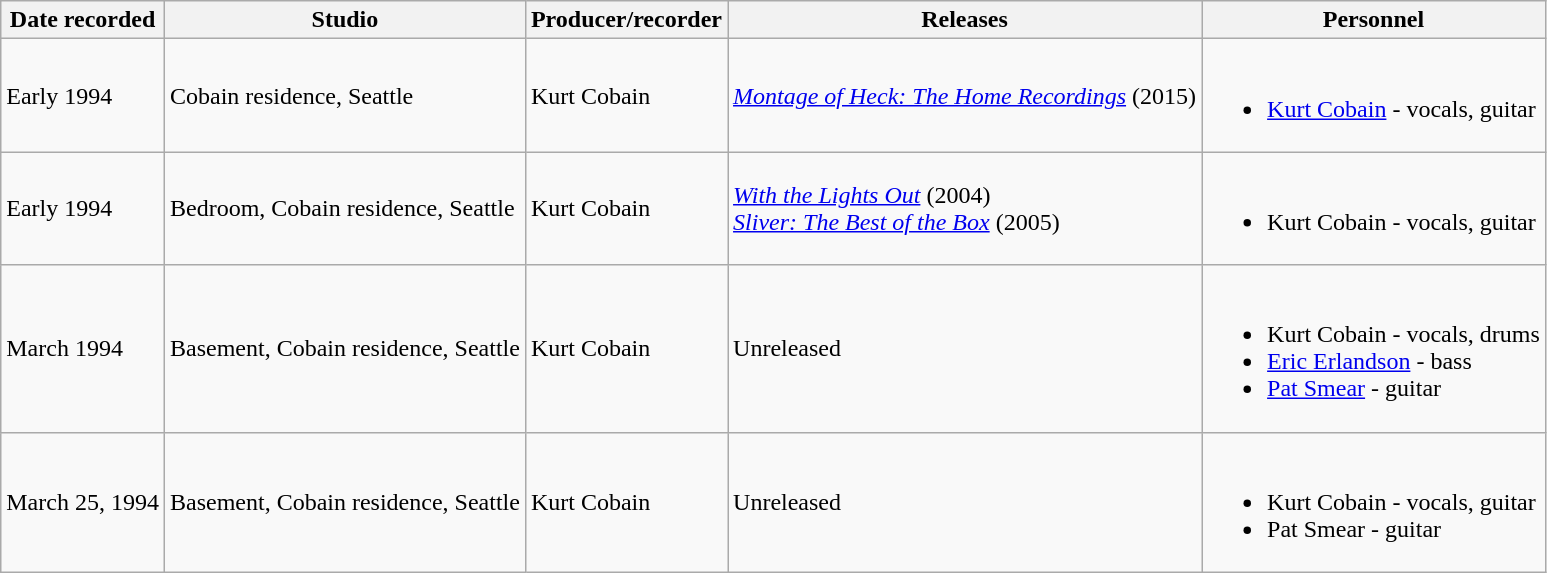<table class="wikitable">
<tr>
<th>Date recorded</th>
<th>Studio</th>
<th>Producer/recorder</th>
<th>Releases</th>
<th>Personnel</th>
</tr>
<tr>
<td>Early 1994</td>
<td>Cobain residence, Seattle</td>
<td>Kurt Cobain</td>
<td><em><a href='#'>Montage of Heck: The Home Recordings</a></em> (2015)</td>
<td><br><ul><li><a href='#'>Kurt Cobain</a> - vocals, guitar</li></ul></td>
</tr>
<tr>
<td>Early 1994</td>
<td>Bedroom, Cobain residence, Seattle</td>
<td>Kurt Cobain</td>
<td><em><a href='#'>With the Lights Out</a></em> (2004)<br><em><a href='#'>Sliver: The Best of the Box</a></em> (2005)</td>
<td><br><ul><li>Kurt Cobain - vocals, guitar</li></ul></td>
</tr>
<tr>
<td>March 1994</td>
<td>Basement, Cobain residence, Seattle</td>
<td>Kurt Cobain</td>
<td>Unreleased</td>
<td><br><ul><li>Kurt Cobain - vocals, drums</li><li><a href='#'>Eric Erlandson</a> - bass</li><li><a href='#'>Pat Smear</a> - guitar</li></ul></td>
</tr>
<tr>
<td>March 25, 1994</td>
<td>Basement, Cobain residence, Seattle</td>
<td>Kurt Cobain</td>
<td>Unreleased</td>
<td><br><ul><li>Kurt Cobain - vocals, guitar</li><li>Pat Smear - guitar</li></ul></td>
</tr>
</table>
